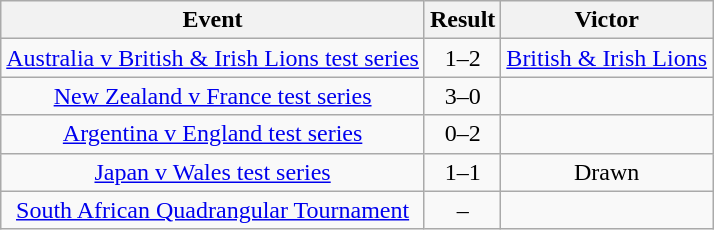<table class="wikitable" style="text-align:center">
<tr>
<th style="width=320">Event</th>
<th style="width=70">Result</th>
<th style="width=100">Victor</th>
</tr>
<tr>
<td><a href='#'>Australia v British & Irish Lions test series</a></td>
<td>1–2</td>
<td align=center><a href='#'>British & Irish Lions</a></td>
</tr>
<tr>
<td><a href='#'>New Zealand v France test series</a></td>
<td>3–0</td>
<td align=center></td>
</tr>
<tr>
<td><a href='#'>Argentina v England test series</a></td>
<td>0–2</td>
<td align=center></td>
</tr>
<tr>
<td><a href='#'>Japan v Wales test series</a></td>
<td>1–1</td>
<td align=center>Drawn</td>
</tr>
<tr>
<td><a href='#'>South African Quadrangular Tournament</a></td>
<td>–</td>
<td align=center></td>
</tr>
</table>
